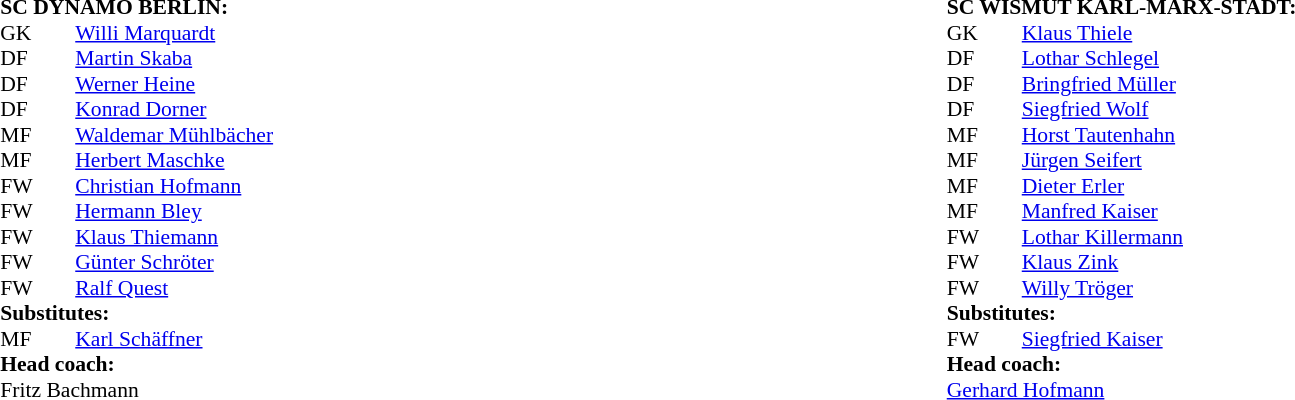<table width="100%">
<tr>
<td valign="top" width="50%"><br><table style="font-size: 90%" cellspacing="0" cellpadding="0" align="center">
<tr>
<td colspan="4"><strong>SC DYNAMO BERLIN:</strong></td>
</tr>
<tr>
<th width="25"></th>
<th width="25"></th>
<th width="200"></th>
<th></th>
</tr>
<tr>
<td>GK</td>
<td></td>
<td> <a href='#'>Willi Marquardt</a></td>
</tr>
<tr>
<td>DF</td>
<td></td>
<td> <a href='#'>Martin Skaba</a></td>
</tr>
<tr>
<td>DF</td>
<td></td>
<td> <a href='#'>Werner Heine</a></td>
</tr>
<tr>
<td>DF</td>
<td></td>
<td> <a href='#'>Konrad Dorner</a></td>
</tr>
<tr>
<td>MF</td>
<td></td>
<td> <a href='#'>Waldemar Mühlbächer</a></td>
</tr>
<tr>
<td>MF</td>
<td></td>
<td> <a href='#'>Herbert Maschke</a></td>
</tr>
<tr>
<td>FW</td>
<td></td>
<td> <a href='#'>Christian Hofmann</a></td>
</tr>
<tr>
<td>FW</td>
<td></td>
<td> <a href='#'>Hermann Bley</a></td>
</tr>
<tr>
<td>FW</td>
<td></td>
<td> <a href='#'>Klaus Thiemann</a> </td>
</tr>
<tr>
<td>FW</td>
<td></td>
<td> <a href='#'>Günter Schröter</a></td>
</tr>
<tr>
<td>FW</td>
<td></td>
<td> <a href='#'>Ralf Quest</a></td>
</tr>
<tr>
<td colspan=3><strong>Substitutes:</strong></td>
</tr>
<tr>
<td>MF</td>
<td></td>
<td> <a href='#'>Karl Schäffner</a> </td>
</tr>
<tr>
<td colspan=4><strong>Head coach:</strong></td>
</tr>
<tr>
<td colspan="4"> Fritz Bachmann</td>
</tr>
</table>
</td>
<td valign="top" width="50%"><br><table style="font-size: 90%" cellspacing="0" cellpadding="0" align=center>
<tr>
<td colspan="4"><strong>SC  WISMUT KARL-MARX-STADT:</strong></td>
</tr>
<tr>
<th width="25"></th>
<th width="25"></th>
<th width="200"></th>
<th></th>
</tr>
<tr>
<td>GK</td>
<td></td>
<td> <a href='#'>Klaus Thiele</a></td>
</tr>
<tr>
<td>DF</td>
<td></td>
<td> <a href='#'>Lothar Schlegel</a></td>
</tr>
<tr>
<td>DF</td>
<td></td>
<td> <a href='#'>Bringfried Müller</a></td>
</tr>
<tr>
<td>DF</td>
<td></td>
<td> <a href='#'>Siegfried Wolf</a></td>
</tr>
<tr>
<td>MF</td>
<td></td>
<td> <a href='#'>Horst Tautenhahn</a> </td>
</tr>
<tr>
<td>MF</td>
<td></td>
<td>  <a href='#'>Jürgen Seifert</a></td>
</tr>
<tr>
<td>MF</td>
<td></td>
<td> <a href='#'>Dieter Erler</a></td>
</tr>
<tr>
<td>MF</td>
<td></td>
<td> <a href='#'>Manfred Kaiser</a></td>
</tr>
<tr>
<td>FW</td>
<td></td>
<td> <a href='#'>Lothar Killermann</a></td>
</tr>
<tr>
<td>FW</td>
<td></td>
<td> <a href='#'>Klaus Zink</a></td>
</tr>
<tr>
<td>FW</td>
<td></td>
<td> <a href='#'>Willy Tröger</a></td>
</tr>
<tr>
<td colspan=3><strong>Substitutes:</strong></td>
</tr>
<tr>
<td>FW</td>
<td></td>
<td> <a href='#'>Siegfried Kaiser</a> </td>
</tr>
<tr>
</tr>
<tr>
<td colspan=4><strong>Head coach:</strong></td>
</tr>
<tr>
<td colspan="4"> <a href='#'>Gerhard Hofmann</a></td>
</tr>
</table>
</td>
</tr>
</table>
